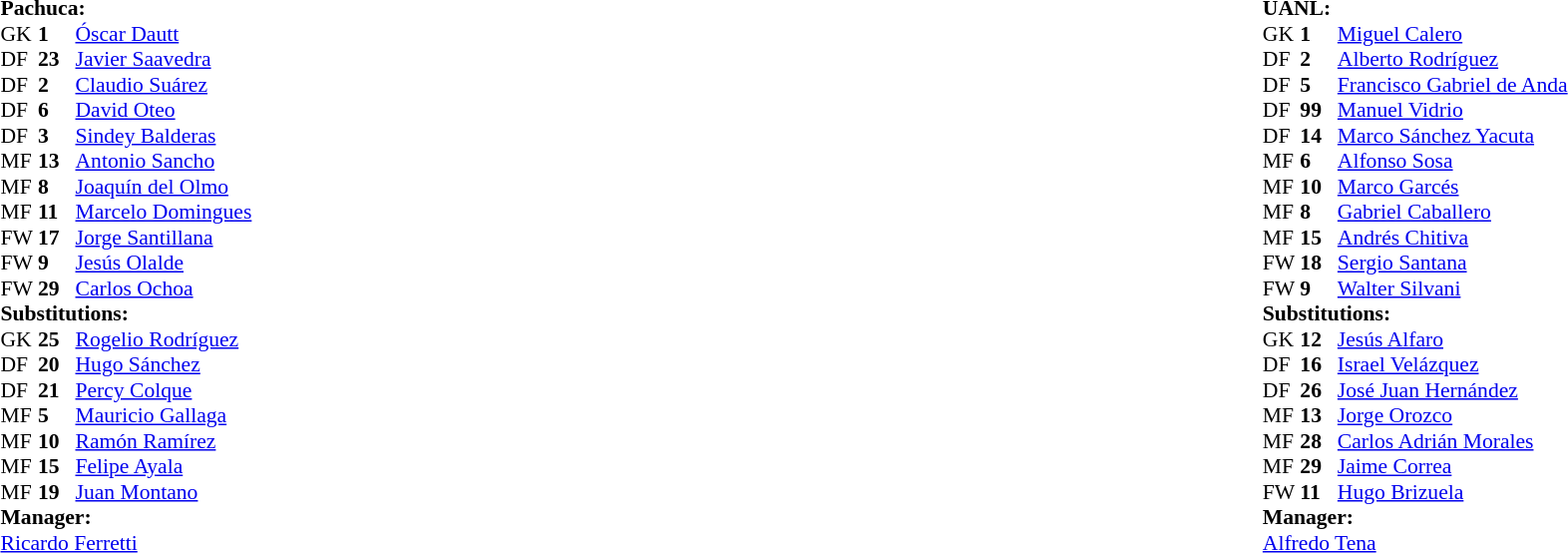<table width="100%">
<tr>
<td valign="top" width="50%"><br><table style="font-size: 90%" cellspacing="0" cellpadding="0">
<tr>
<td colspan="4"><strong>Pachuca:</strong></td>
</tr>
<tr>
<th width=25></th>
<th width=25></th>
</tr>
<tr>
<td>GK</td>
<td><strong>1</strong></td>
<td> <a href='#'>Óscar Dautt</a></td>
</tr>
<tr>
<td>DF</td>
<td><strong>23</strong></td>
<td> <a href='#'>Javier Saavedra</a></td>
</tr>
<tr>
<td>DF</td>
<td><strong>2</strong></td>
<td> <a href='#'>Claudio Suárez</a></td>
<td></td>
</tr>
<tr>
<td>DF</td>
<td><strong>6</strong></td>
<td> <a href='#'>David Oteo</a></td>
<td></td>
</tr>
<tr>
<td>DF</td>
<td><strong>3</strong></td>
<td> <a href='#'>Sindey Balderas</a></td>
</tr>
<tr>
<td>MF</td>
<td><strong>13</strong></td>
<td> <a href='#'>Antonio Sancho</a></td>
<td></td>
</tr>
<tr>
<td>MF</td>
<td><strong>8</strong></td>
<td> <a href='#'>Joaquín del Olmo</a></td>
<td></td>
<td></td>
</tr>
<tr>
<td>MF</td>
<td><strong>11</strong></td>
<td> <a href='#'>Marcelo Domingues</a></td>
</tr>
<tr>
<td>FW</td>
<td><strong>17</strong></td>
<td> <a href='#'>Jorge Santillana</a></td>
<td></td>
<td></td>
</tr>
<tr>
<td>FW</td>
<td><strong>9</strong></td>
<td> <a href='#'>Jesús Olalde</a></td>
<td></td>
</tr>
<tr>
<td>FW</td>
<td><strong>29</strong></td>
<td> <a href='#'>Carlos Ochoa</a></td>
</tr>
<tr>
<td colspan=3><strong>Substitutions:</strong></td>
</tr>
<tr>
<td>GK</td>
<td><strong>25</strong></td>
<td> <a href='#'>Rogelio Rodríguez</a></td>
</tr>
<tr>
<td>DF</td>
<td><strong>20</strong></td>
<td> <a href='#'>Hugo Sánchez</a></td>
</tr>
<tr>
<td>DF</td>
<td><strong>21</strong></td>
<td> <a href='#'>Percy Colque</a></td>
</tr>
<tr>
<td>MF</td>
<td><strong>5</strong></td>
<td> <a href='#'>Mauricio Gallaga</a></td>
</tr>
<tr>
<td>MF</td>
<td><strong>10</strong></td>
<td> <a href='#'>Ramón Ramírez</a></td>
<td></td>
<td></td>
</tr>
<tr>
<td>MF</td>
<td><strong>15</strong></td>
<td> <a href='#'>Felipe Ayala</a></td>
<td></td>
<td></td>
</tr>
<tr>
<td>MF</td>
<td><strong>19</strong></td>
<td> <a href='#'>Juan Montano</a></td>
</tr>
<tr>
<td colspan=3><strong>Manager:</strong></td>
</tr>
<tr>
<td colspan=4> <a href='#'>Ricardo Ferretti</a></td>
</tr>
</table>
</td>
<td valign=top></td>
<td valign=top width=50%><br><table style="font-size: 90%" cellspacing="0" cellpadding="0" align=center>
<tr>
<td colspan="4"><strong>UANL:</strong></td>
</tr>
<tr>
<th width=25></th>
<th width=25></th>
</tr>
<tr>
<td>GK</td>
<td><strong>1</strong></td>
<td> <a href='#'>Miguel Calero</a></td>
<td></td>
</tr>
<tr>
<td>DF</td>
<td><strong>2</strong></td>
<td> <a href='#'>Alberto Rodríguez</a></td>
</tr>
<tr>
<td>DF</td>
<td><strong>5</strong></td>
<td> <a href='#'>Francisco Gabriel de Anda</a></td>
</tr>
<tr>
<td>DF</td>
<td><strong>99</strong></td>
<td> <a href='#'>Manuel Vidrio</a></td>
<td></td>
</tr>
<tr>
<td>DF</td>
<td><strong>14</strong></td>
<td> <a href='#'>Marco Sánchez Yacuta</a></td>
<td></td>
</tr>
<tr>
<td>MF</td>
<td><strong>6</strong></td>
<td> <a href='#'>Alfonso Sosa</a></td>
<td></td>
</tr>
<tr>
<td>MF</td>
<td><strong>10</strong></td>
<td> <a href='#'>Marco Garcés</a></td>
</tr>
<tr>
<td>MF</td>
<td><strong>8</strong></td>
<td> <a href='#'>Gabriel Caballero</a></td>
</tr>
<tr>
<td>MF</td>
<td><strong>15</strong></td>
<td> <a href='#'>Andrés Chitiva</a></td>
<td></td>
<td></td>
</tr>
<tr>
<td>FW</td>
<td><strong>18</strong></td>
<td> <a href='#'>Sergio Santana</a></td>
</tr>
<tr>
<td>FW</td>
<td><strong>9</strong></td>
<td> <a href='#'>Walter Silvani</a></td>
<td></td>
<td></td>
</tr>
<tr>
<td colspan=3><strong>Substitutions:</strong></td>
</tr>
<tr>
<td>GK</td>
<td><strong>12</strong></td>
<td> <a href='#'>Jesús Alfaro</a></td>
</tr>
<tr>
<td>DF</td>
<td><strong>16</strong></td>
<td> <a href='#'>Israel Velázquez</a></td>
<td></td>
<td></td>
</tr>
<tr>
<td>DF</td>
<td><strong>26</strong></td>
<td> <a href='#'>José Juan Hernández</a></td>
</tr>
<tr>
<td>MF</td>
<td><strong>13</strong></td>
<td> <a href='#'>Jorge Orozco</a></td>
<td></td>
<td></td>
</tr>
<tr>
<td>MF</td>
<td><strong>28</strong></td>
<td> <a href='#'>Carlos Adrián Morales</a></td>
</tr>
<tr>
<td>MF</td>
<td><strong>29</strong></td>
<td> <a href='#'>Jaime Correa</a></td>
</tr>
<tr>
<td>FW</td>
<td><strong>11</strong></td>
<td> <a href='#'>Hugo Brizuela</a></td>
</tr>
<tr>
<td colspan=3><strong>Manager:</strong></td>
</tr>
<tr>
<td colspan=4> <a href='#'>Alfredo Tena</a></td>
</tr>
</table>
</td>
</tr>
</table>
